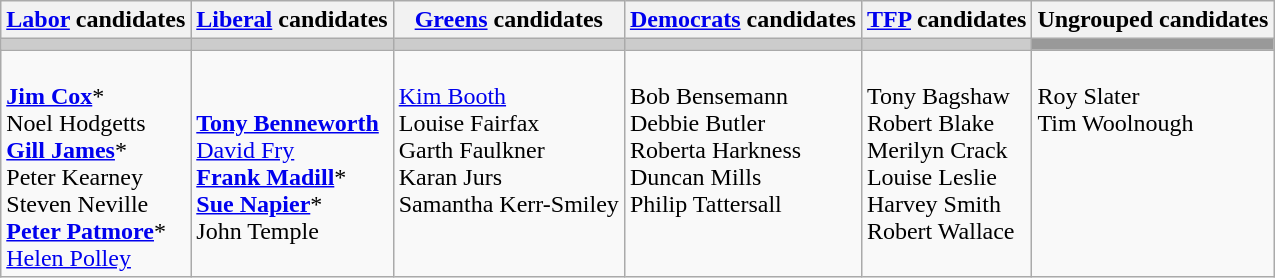<table class="wikitable">
<tr>
<th><a href='#'>Labor</a> candidates</th>
<th><a href='#'>Liberal</a> candidates</th>
<th><a href='#'>Greens</a> candidates</th>
<th><a href='#'>Democrats</a> candidates</th>
<th><a href='#'>TFP</a> candidates</th>
<th>Ungrouped candidates</th>
</tr>
<tr bgcolor="#cccccc">
<td></td>
<td></td>
<td></td>
<td></td>
<td></td>
<td bgcolor="#999999"></td>
</tr>
<tr>
<td><br><strong><a href='#'>Jim Cox</a></strong>*<br>
Noel Hodgetts<br>
<strong><a href='#'>Gill James</a></strong>*<br>
Peter Kearney<br>
Steven Neville<br>
<strong><a href='#'>Peter Patmore</a></strong>*<br>
<a href='#'>Helen Polley</a></td>
<td><br><strong><a href='#'>Tony Benneworth</a></strong><br>
<a href='#'>David Fry</a><br>
<strong><a href='#'>Frank Madill</a></strong>*<br>
<strong><a href='#'>Sue Napier</a></strong>*<br>
John Temple</td>
<td valign=top><br><a href='#'>Kim Booth</a><br>
Louise Fairfax<br>
Garth Faulkner<br>
Karan Jurs<br>
Samantha Kerr-Smiley</td>
<td valign=top><br>Bob Bensemann<br>
Debbie Butler<br>
Roberta Harkness<br>
Duncan Mills<br>
Philip Tattersall<br></td>
<td valign=top><br>Tony Bagshaw<br>
Robert Blake<br>
Merilyn Crack<br>
Louise Leslie<br>
Harvey Smith<br>
Robert Wallace</td>
<td valign=top><br>Roy Slater<br>
Tim Woolnough</td>
</tr>
</table>
